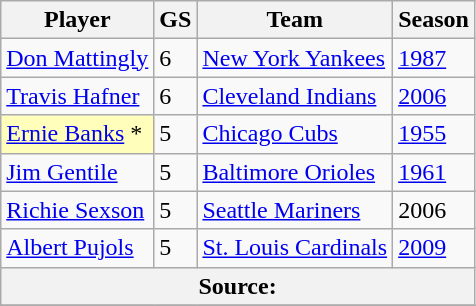<table class="wikitable">
<tr>
<th>Player</th>
<th>GS</th>
<th>Team</th>
<th>Season</th>
</tr>
<tr>
<td><a href='#'>Don Mattingly</a></td>
<td>6</td>
<td><a href='#'>New York Yankees</a></td>
<td><a href='#'>1987</a></td>
</tr>
<tr>
<td><a href='#'>Travis Hafner</a></td>
<td>6</td>
<td><a href='#'>Cleveland Indians</a></td>
<td><a href='#'>2006</a></td>
</tr>
<tr>
<td style="background:#ffffbb;"><a href='#'>Ernie Banks</a> *</td>
<td>5</td>
<td><a href='#'>Chicago Cubs</a></td>
<td><a href='#'>1955</a></td>
</tr>
<tr>
<td><a href='#'>Jim Gentile</a></td>
<td>5</td>
<td><a href='#'>Baltimore Orioles</a></td>
<td><a href='#'>1961</a></td>
</tr>
<tr>
<td><a href='#'>Richie Sexson</a></td>
<td>5</td>
<td><a href='#'>Seattle Mariners</a></td>
<td>2006</td>
</tr>
<tr>
<td><a href='#'>Albert Pujols</a></td>
<td>5</td>
<td><a href='#'>St. Louis Cardinals</a></td>
<td><a href='#'>2009</a></td>
</tr>
<tr>
<th colspan=6>Source:</th>
</tr>
<tr>
</tr>
</table>
